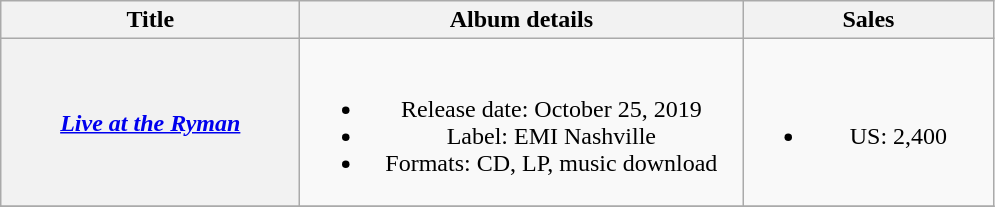<table class="wikitable plainrowheaders" style="text-align:center;">
<tr>
<th scope="col" style="width:12em;">Title</th>
<th scope="col" style="width:18em;">Album details</th>
<th scope="col" style="width:10em;">Sales</th>
</tr>
<tr>
<th scope = "row"><em><a href='#'>Live at the Ryman</a></em></th>
<td><br><ul><li>Release date: October 25, 2019</li><li>Label: EMI Nashville</li><li>Formats: CD, LP, music download</li></ul></td>
<td><br><ul><li>US: 2,400</li></ul></td>
</tr>
<tr>
</tr>
</table>
